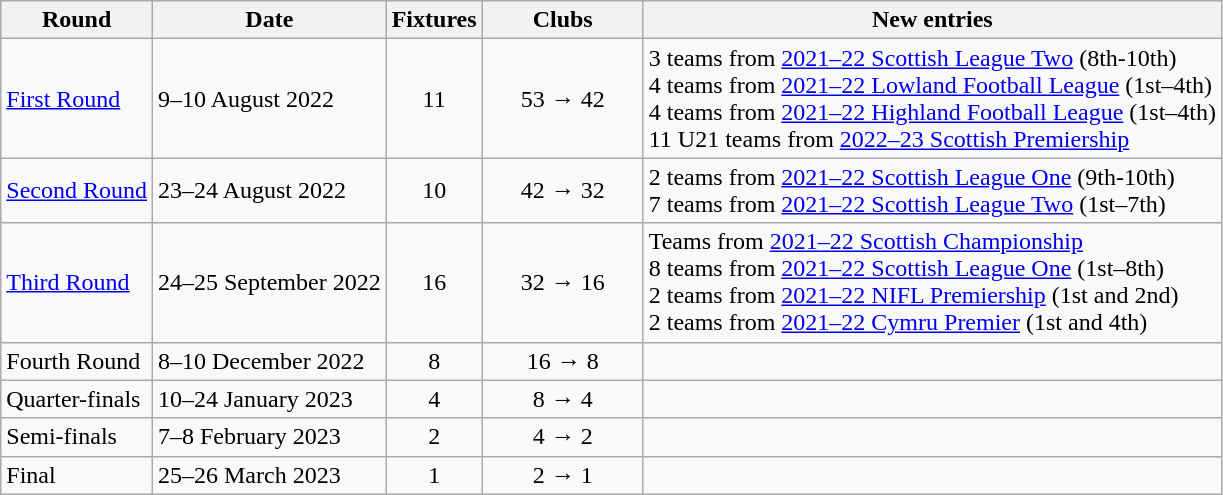<table class="wikitable">
<tr>
<th>Round</th>
<th>Date</th>
<th>Fixtures</th>
<th width="100">Clubs</th>
<th>New entries</th>
</tr>
<tr align="center">
<td align="left"><a href='#'>First Round</a></td>
<td align="left">9–10 August 2022</td>
<td>11</td>
<td>53 → 42</td>
<td align="left">3 teams from <a href='#'>2021–22 Scottish League Two</a> (8th-10th)<br>4 teams from <a href='#'>2021–22 Lowland Football League</a> (1st–4th)<br>4 teams from <a href='#'>2021–22 Highland Football League</a> (1st–4th)<br>11 U21 teams from <a href='#'>2022–23 Scottish Premiership</a></td>
</tr>
<tr align="center">
<td align="left"><a href='#'>Second Round</a></td>
<td align="left">23–24 August 2022</td>
<td>10</td>
<td>42 → 32</td>
<td align="left">2 teams from <a href='#'>2021–22 Scottish League One</a> (9th-10th)<br>7 teams from <a href='#'>2021–22 Scottish League Two</a> (1st–7th)</td>
</tr>
<tr align="center">
<td align="left"><a href='#'>Third Round</a></td>
<td align="left">24–25 September 2022</td>
<td>16</td>
<td>32 → 16</td>
<td align="left">Teams from <a href='#'>2021–22 Scottish Championship</a><br>8 teams from <a href='#'>2021–22 Scottish League One</a> (1st–8th)<br>2 teams from <a href='#'>2021–22 NIFL Premiership</a> (1st and 2nd)<br>2 teams from <a href='#'>2021–22 Cymru Premier</a> (1st and 4th)</td>
</tr>
<tr align="center">
<td align="left">Fourth Round</td>
<td align="left">8–10 December 2022</td>
<td>8</td>
<td>16 → 8</td>
<td></td>
</tr>
<tr align="center">
<td align="left">Quarter-finals</td>
<td align="left">10–24 January 2023</td>
<td>4</td>
<td>8 → 4</td>
<td></td>
</tr>
<tr align="center">
<td align="left">Semi-finals</td>
<td align="left">7–8 February 2023</td>
<td>2</td>
<td>4 → 2</td>
<td></td>
</tr>
<tr align="center">
<td align="left">Final</td>
<td align="left">25–26 March 2023</td>
<td>1</td>
<td>2 → 1</td>
<td></td>
</tr>
</table>
